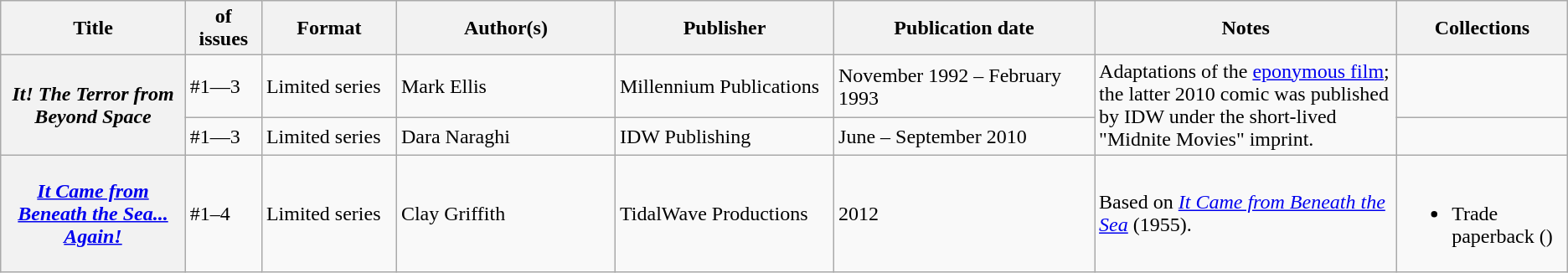<table class="wikitable">
<tr>
<th>Title</th>
<th style="width:40pt"> of issues</th>
<th style="width:75pt">Format</th>
<th style="width:125pt">Author(s)</th>
<th style="width:125pt">Publisher</th>
<th style="width:150pt">Publication date</th>
<th style="width:175pt">Notes</th>
<th>Collections</th>
</tr>
<tr>
<th rowspan="2"><em>It! The Terror from Beyond Space</em></th>
<td>#1—3</td>
<td>Limited series</td>
<td>Mark Ellis</td>
<td>Millennium Publications</td>
<td>November 1992 – February 1993</td>
<td rowspan="2">Adaptations of the <a href='#'>eponymous film</a>; the latter 2010 comic was published by IDW under the short-lived "Midnite Movies" imprint.</td>
<td></td>
</tr>
<tr>
<td>#1—3</td>
<td>Limited series</td>
<td>Dara Naraghi</td>
<td>IDW Publishing</td>
<td>June – September 2010</td>
<td></td>
</tr>
<tr>
<th><em><a href='#'>It Came from Beneath the Sea... Again!</a></em></th>
<td>#1–4</td>
<td>Limited series</td>
<td>Clay Griffith</td>
<td>TidalWave Productions</td>
<td>2012</td>
<td>Based on <em><a href='#'>It Came from Beneath the Sea</a></em> (1955).</td>
<td><br><ul><li>Trade paperback ()</li></ul></td>
</tr>
</table>
